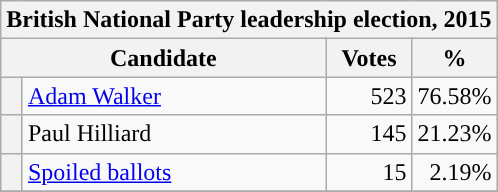<table class="wikitable">
<tr>
<th colspan="4">British National Party leadership election, 2015</th>
</tr>
<tr>
<th colspan="2" style="width: 170px">Candidate</th>
<th style="width: 50px">Votes</th>
<th style="width: 40px">%</th>
</tr>
<tr>
<th style="background-color: "></th>
<td><a href='#'>Adam Walker</a></td>
<td align="right">523</td>
<td align="right">76.58%</td>
</tr>
<tr>
<th style="background-color: "></th>
<td>Paul Hilliard</td>
<td align="right">145</td>
<td align="right">21.23%</td>
</tr>
<tr>
<th style="background-color: "></th>
<td><a href='#'>Spoiled ballots</a></td>
<td align="right">15</td>
<td align="right">2.19%</td>
</tr>
<tr>
</tr>
</table>
